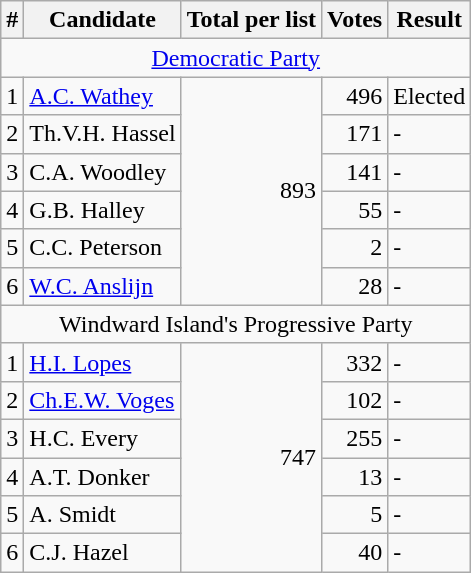<table class="wikitable">
<tr>
<th>#</th>
<th>Candidate</th>
<th>Total per list</th>
<th>Votes</th>
<th>Result</th>
</tr>
<tr>
<td Colspan = "5" style="text-align:center;"><a href='#'>Democratic Party</a></td>
</tr>
<tr>
<td>1</td>
<td><a href='#'>A.C. Wathey</a></td>
<td Rowspan="6" style="text-align:right">893</td>
<td style="text-align:right">496</td>
<td>Elected</td>
</tr>
<tr>
<td>2</td>
<td>Th.V.H. Hassel</td>
<td style="text-align:right">171</td>
<td>-</td>
</tr>
<tr>
<td>3</td>
<td>C.A. Woodley</td>
<td style="text-align:right">141</td>
<td>-</td>
</tr>
<tr>
<td>4</td>
<td>G.B. Halley</td>
<td style="text-align:right">55</td>
<td>-</td>
</tr>
<tr>
<td>5</td>
<td>C.C. Peterson</td>
<td style="text-align:right">2</td>
<td>-</td>
</tr>
<tr>
<td>6</td>
<td><a href='#'>W.C. Anslijn</a></td>
<td style="text-align:right">28</td>
<td>-</td>
</tr>
<tr>
<td Colspan = "5" style="text-align:center;">Windward Island's Progressive Party</td>
</tr>
<tr>
<td>1</td>
<td><a href='#'>H.I. Lopes</a></td>
<td Rowspan="6" style="text-align:right">747</td>
<td style="text-align:right">332</td>
<td>-</td>
</tr>
<tr>
<td>2</td>
<td><a href='#'>Ch.E.W. Voges</a></td>
<td style="text-align:right">102</td>
<td>-</td>
</tr>
<tr>
<td>3</td>
<td>H.C. Every</td>
<td style="text-align:right">255</td>
<td>-</td>
</tr>
<tr>
<td>4</td>
<td>A.T. Donker</td>
<td style="text-align:right">13</td>
<td>-</td>
</tr>
<tr>
<td>5</td>
<td>A. Smidt</td>
<td style="text-align:right">5</td>
<td>-</td>
</tr>
<tr>
<td>6</td>
<td>C.J. Hazel</td>
<td style="text-align:right">40</td>
<td>-</td>
</tr>
</table>
